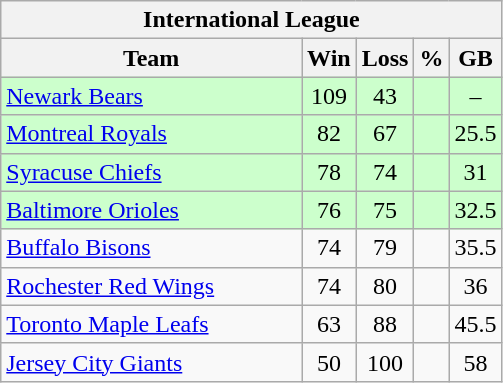<table class="wikitable">
<tr>
<th colspan="5">International League</th>
</tr>
<tr>
<th width="60%">Team</th>
<th>Win</th>
<th>Loss</th>
<th>%</th>
<th>GB</th>
</tr>
<tr align=center bgcolor=ccffcc>
<td align=left><a href='#'>Newark Bears</a></td>
<td>109</td>
<td>43</td>
<td></td>
<td>–</td>
</tr>
<tr align=center bgcolor=ccffcc>
<td align=left><a href='#'>Montreal Royals</a></td>
<td>82</td>
<td>67</td>
<td></td>
<td>25.5</td>
</tr>
<tr align=center bgcolor=ccffcc>
<td align=left><a href='#'>Syracuse Chiefs</a></td>
<td>78</td>
<td>74</td>
<td></td>
<td>31</td>
</tr>
<tr align=center bgcolor=ccffcc>
<td align=left><a href='#'>Baltimore Orioles</a></td>
<td>76</td>
<td>75</td>
<td></td>
<td>32.5</td>
</tr>
<tr align=center>
<td align=left><a href='#'>Buffalo Bisons</a></td>
<td>74</td>
<td>79</td>
<td></td>
<td>35.5</td>
</tr>
<tr align=center>
<td align=left><a href='#'>Rochester Red Wings</a></td>
<td>74</td>
<td>80</td>
<td></td>
<td>36</td>
</tr>
<tr align=center>
<td align=left><a href='#'>Toronto Maple Leafs</a></td>
<td>63</td>
<td>88</td>
<td></td>
<td>45.5</td>
</tr>
<tr align=center>
<td align=left><a href='#'>Jersey City Giants</a></td>
<td>50</td>
<td>100</td>
<td></td>
<td>58</td>
</tr>
</table>
